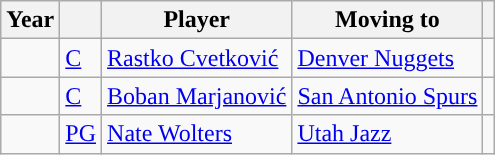<table class="wikitable sortable" style="text-align: left;">
<tr>
<th>Year</th>
<th></th>
<th>Player</th>
<th>Moving to</th>
<th></th>
</tr>
<tr>
<td></td>
<td><a href='#'>C</a></td>
<td> <a href='#'>Rastko Cvetković</a></td>
<td><a href='#'>Denver Nuggets</a></td>
<td></td>
</tr>
<tr>
<td></td>
<td><a href='#'>C</a></td>
<td> <a href='#'>Boban Marjanović</a></td>
<td><a href='#'>San Antonio Spurs</a></td>
<td style="text-align:center;"></td>
</tr>
<tr>
<td></td>
<td><a href='#'>PG</a></td>
<td> <a href='#'>Nate Wolters</a></td>
<td><a href='#'>Utah Jazz</a></td>
<td style="text-align:center;"></td>
</tr>
</table>
